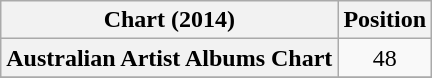<table class="wikitable sortable plainrowheaders" style="text-align:center">
<tr>
<th scope="col">Chart (2014)</th>
<th scope="col">Position</th>
</tr>
<tr>
<th scope="row">Australian Artist Albums Chart</th>
<td>48</td>
</tr>
<tr>
</tr>
</table>
